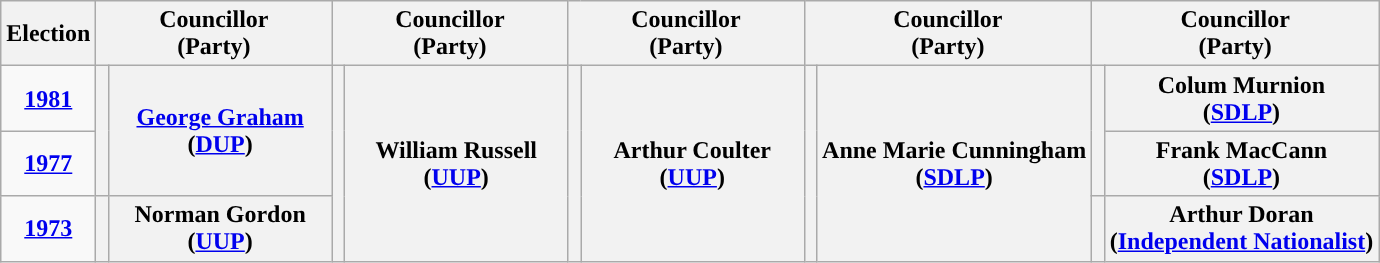<table class="wikitable" style="text-align:center">
<tr>
<th scope="col" width="50">Election</th>
<th scope="col" width="150" colspan = "2">Councillor<br> (Party)</th>
<th scope="col" width="150" colspan = "2">Councillor<br> (Party)</th>
<th scope="col" width="150" colspan = "2">Councillor<br> (Party)</th>
<th scope="col" width="150" colspan = "2">Councillor<br> (Party)</th>
<th scope="col" width="150" colspan = "2">Councillor<br> (Party)</th>
</tr>
<tr>
<td><strong><a href='#'>1981</a></strong></td>
<th rowspan="2" width="1" style="background-color: "></th>
<th rowspan = "2"><a href='#'>George Graham</a> <br> (<a href='#'>DUP</a>)</th>
<th rowspan="3" width="1" style="background-color: "></th>
<th rowspan = "3">William Russell <br> (<a href='#'>UUP</a>)</th>
<th rowspan="3" width="1" style="background-color: "></th>
<th rowspan = "3">Arthur Coulter <br> (<a href='#'>UUP</a>)</th>
<th rowspan="3" width="1" style="background-color: "></th>
<th rowspan = "3">Anne Marie Cunningham <br> (<a href='#'>SDLP</a>)</th>
<th rowspan="2" width="1" style="background-color: "></th>
<th rowspan = "1">Colum Murnion <br> (<a href='#'>SDLP</a>)</th>
</tr>
<tr>
<td><strong><a href='#'>1977</a></strong></td>
<th rowspan = "1">Frank MacCann <br> (<a href='#'>SDLP</a>)</th>
</tr>
<tr>
<td><strong><a href='#'>1973</a></strong></td>
<th rowspan="1" width="1" style="background-color: "></th>
<th rowspan = "1">Norman Gordon <br> (<a href='#'>UUP</a>)</th>
<th rowspan="1" width="1" style="background-color: "></th>
<th rowspan = "1">Arthur Doran <br> (<a href='#'>Independent Nationalist</a>)</th>
</tr>
</table>
